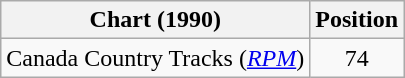<table class="wikitable sortable">
<tr>
<th scope="col">Chart (1990)</th>
<th scope="col">Position</th>
</tr>
<tr>
<td>Canada Country Tracks (<em><a href='#'>RPM</a></em>)</td>
<td align="center">74</td>
</tr>
</table>
